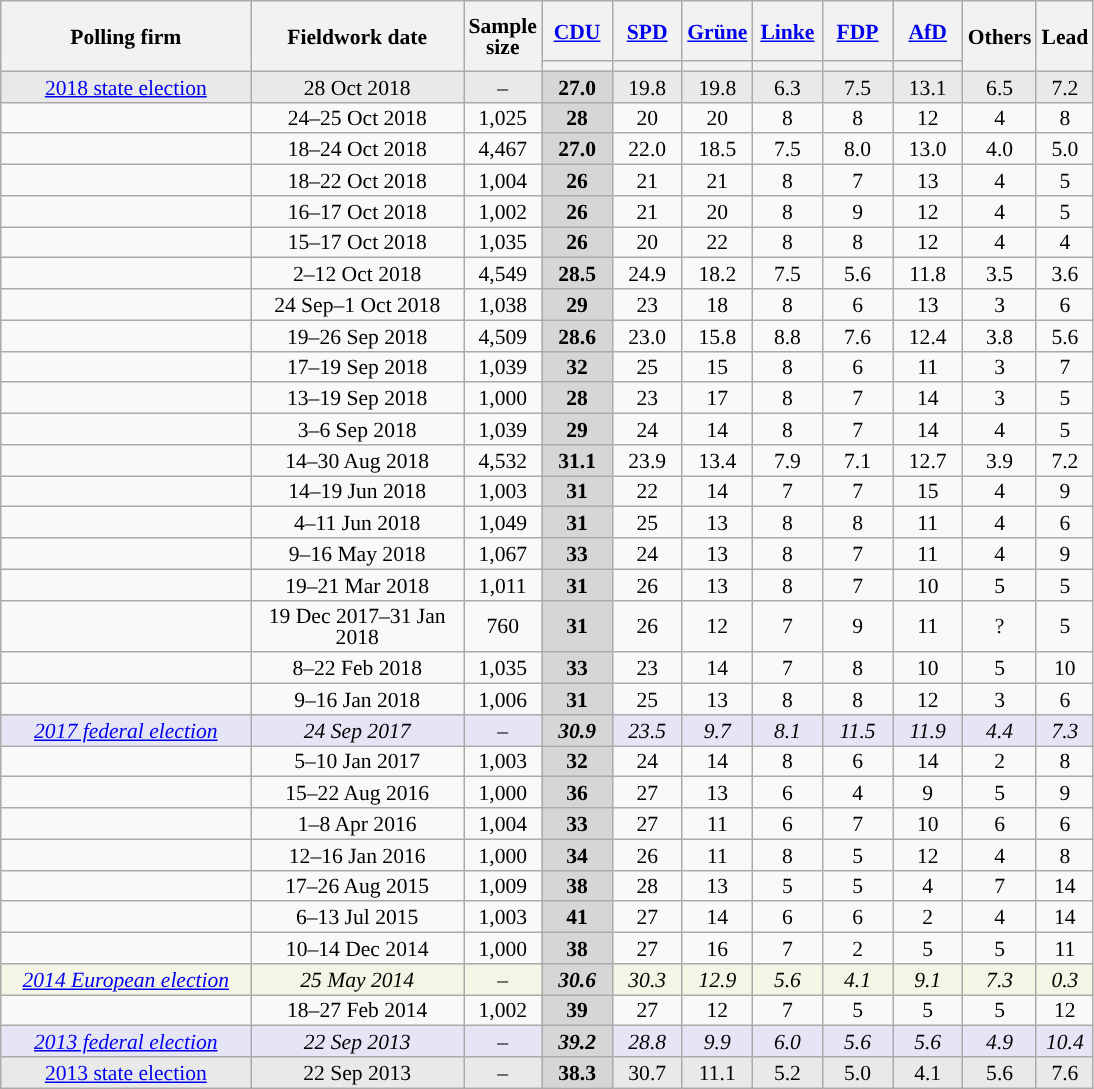<table class="wikitable sortable" style="text-align:center;font-size:90%;line-height:14px;">
<tr style="height:40px;">
<th style="width:160px;" rowspan="2">Polling firm</th>
<th style="width:135px;" rowspan="2">Fieldwork date</th>
<th style="width:35px;" rowspan="2">Sample<br>size</th>
<th class="unsortable" style="width:40px;"><a href='#'>CDU</a></th>
<th class="unsortable" style="width:40px;"><a href='#'>SPD</a></th>
<th class="unsortable" style="width:40px;"><a href='#'>Grüne</a></th>
<th class="unsortable" style="width:40px;"><a href='#'>Linke</a></th>
<th class="unsortable" style="width:40px;"><a href='#'>FDP</a></th>
<th class="unsortable" style="width:40px;"><a href='#'>AfD</a></th>
<th class="unsortable" style="width:40px;" rowspan="2">Others</th>
<th style="width:30px;" rowspan="2">Lead</th>
</tr>
<tr>
<th style="background:"></th>
<th style="background:"></th>
<th style="background:"></th>
<th style="background:"></th>
<th style="background:"></th>
<th style="background:"></th>
</tr>
<tr style="background:#E9E9E9;">
<td><a href='#'>2018 state election</a></td>
<td data-sort-value="2018-10-28">28 Oct 2018</td>
<td>–</td>
<td style="background:#D7D5D7;"><strong>27.0</strong></td>
<td>19.8</td>
<td>19.8</td>
<td>6.3</td>
<td>7.5</td>
<td>13.1</td>
<td>6.5</td>
<td style="background:">7.2</td>
</tr>
<tr>
<td></td>
<td data-sort-value="2018-10-25">24–25 Oct 2018</td>
<td>1,025</td>
<td style="background:#D7D5D7;"><strong>28</strong></td>
<td>20</td>
<td>20</td>
<td>8</td>
<td>8</td>
<td>12</td>
<td>4</td>
<td style="background:">8</td>
</tr>
<tr>
<td></td>
<td data-sort-value="2018-10-24">18–24 Oct 2018</td>
<td>4,467</td>
<td style="background:#D7D5D7;"><strong>27.0</strong></td>
<td>22.0</td>
<td>18.5</td>
<td>7.5</td>
<td>8.0</td>
<td>13.0</td>
<td>4.0</td>
<td style="background:">5.0</td>
</tr>
<tr>
<td></td>
<td data-sort-value="2018-10-22">18–22 Oct 2018</td>
<td>1,004</td>
<td style="background:#D7D5D7;"><strong>26</strong></td>
<td>21</td>
<td>21</td>
<td>8</td>
<td>7</td>
<td>13</td>
<td>4</td>
<td style="background:">5</td>
</tr>
<tr>
<td></td>
<td data-sort-value="2018-10-17">16–17 Oct 2018</td>
<td>1,002</td>
<td style="background:#D7D5D7;"><strong>26</strong></td>
<td>21</td>
<td>20</td>
<td>8</td>
<td>9</td>
<td>12</td>
<td>4</td>
<td style="background:">5</td>
</tr>
<tr>
<td></td>
<td data-sort-value="2018-10-17">15–17 Oct 2018</td>
<td>1,035</td>
<td style="background:#D7D5D7;"><strong>26</strong></td>
<td>20</td>
<td>22</td>
<td>8</td>
<td>8</td>
<td>12</td>
<td>4</td>
<td style="background:">4</td>
</tr>
<tr>
<td></td>
<td data-sort-value="2018-10-12">2–12 Oct 2018</td>
<td>4,549</td>
<td style="background:#D7D5D7;"><strong>28.5</strong></td>
<td>24.9</td>
<td>18.2</td>
<td>7.5</td>
<td>5.6</td>
<td>11.8</td>
<td>3.5</td>
<td style="background:">3.6</td>
</tr>
<tr>
<td></td>
<td data-sort-value="2018-10-01">24 Sep–1 Oct 2018</td>
<td>1,038</td>
<td style="background:#D7D5D7;"><strong>29</strong></td>
<td>23</td>
<td>18</td>
<td>8</td>
<td>6</td>
<td>13</td>
<td>3</td>
<td style="background:">6</td>
</tr>
<tr>
<td></td>
<td data-sort-value="2018-09-26">19–26 Sep 2018</td>
<td>4,509</td>
<td style="background:#D7D5D7;"><strong>28.6</strong></td>
<td>23.0</td>
<td>15.8</td>
<td>8.8</td>
<td>7.6</td>
<td>12.4</td>
<td>3.8</td>
<td style="background:">5.6</td>
</tr>
<tr>
<td></td>
<td data-sort-value="2018-09-19">17–19 Sep 2018</td>
<td>1,039</td>
<td style="background:#D7D5D7;"><strong>32</strong></td>
<td>25</td>
<td>15</td>
<td>8</td>
<td>6</td>
<td>11</td>
<td>3</td>
<td style="background:">7</td>
</tr>
<tr>
<td></td>
<td data-sort-value="2018-09-19">13–19 Sep 2018</td>
<td>1,000</td>
<td style="background:#D7D5D7;"><strong>28</strong></td>
<td>23</td>
<td>17</td>
<td>8</td>
<td>7</td>
<td>14</td>
<td>3</td>
<td style="background:">5</td>
</tr>
<tr>
<td></td>
<td data-sort-value="2018-09-06">3–6 Sep 2018</td>
<td>1,039</td>
<td style="background:#D7D5D7;"><strong>29</strong></td>
<td>24</td>
<td>14</td>
<td>8</td>
<td>7</td>
<td>14</td>
<td>4</td>
<td style="background:">5</td>
</tr>
<tr>
<td></td>
<td data-sort-value="2018-08-30">14–30 Aug 2018</td>
<td>4,532</td>
<td style="background:#D7D5D7;"><strong>31.1</strong></td>
<td>23.9</td>
<td>13.4</td>
<td>7.9</td>
<td>7.1</td>
<td>12.7</td>
<td>3.9</td>
<td style="background:">7.2</td>
</tr>
<tr>
<td></td>
<td data-sort-value="2018-06-19">14–19 Jun 2018</td>
<td>1,003</td>
<td style="background:#D7D5D7;"><strong>31</strong></td>
<td>22</td>
<td>14</td>
<td>7</td>
<td>7</td>
<td>15</td>
<td>4</td>
<td style="background:">9</td>
</tr>
<tr>
<td></td>
<td data-sort-value="2018-06-11">4–11 Jun 2018</td>
<td>1,049</td>
<td style="background:#D7D5D7;"><strong>31</strong></td>
<td>25</td>
<td>13</td>
<td>8</td>
<td>8</td>
<td>11</td>
<td>4</td>
<td style="background:">6</td>
</tr>
<tr>
<td></td>
<td data-sort-value="2018-05-16">9–16 May 2018</td>
<td>1,067</td>
<td style="background:#D7D5D7;"><strong>33</strong></td>
<td>24</td>
<td>13</td>
<td>8</td>
<td>7</td>
<td>11</td>
<td>4</td>
<td style="background:">9</td>
</tr>
<tr>
<td></td>
<td data-sort-value="2018-03-21">19–21 Mar 2018</td>
<td>1,011</td>
<td style="background:#D7D5D7;"><strong>31</strong></td>
<td>26</td>
<td>13</td>
<td>8</td>
<td>7</td>
<td>10</td>
<td>5</td>
<td style="background:">5</td>
</tr>
<tr>
<td></td>
<td data-sort-value="2018-01-31">19 Dec 2017–31 Jan 2018</td>
<td>760</td>
<td style="background:#D7D5D7;"><strong>31</strong></td>
<td>26</td>
<td>12</td>
<td>7</td>
<td>9</td>
<td>11</td>
<td>?</td>
<td style="background:">5</td>
</tr>
<tr>
<td></td>
<td data-sort-value="2018-02-22">8–22 Feb 2018</td>
<td>1,035</td>
<td style="background:#D7D5D7;"><strong>33</strong></td>
<td>23</td>
<td>14</td>
<td>7</td>
<td>8</td>
<td>10</td>
<td>5</td>
<td style="background:">10</td>
</tr>
<tr>
<td></td>
<td data-sort-value="2018-01-16">9–16 Jan 2018</td>
<td>1,006</td>
<td style="background:#D7D5D7;"><strong>31</strong></td>
<td>25</td>
<td>13</td>
<td>8</td>
<td>8</td>
<td>12</td>
<td>3</td>
<td style="background:">6</td>
</tr>
<tr style="background:#E5E5F5;font-style:italic;">
<td><a href='#'>2017 federal election</a></td>
<td data-sort-value="2017-09-24">24 Sep 2017</td>
<td>–</td>
<td style="background:#D7D5D7;"><strong>30.9</strong></td>
<td>23.5</td>
<td>9.7</td>
<td>8.1</td>
<td>11.5</td>
<td>11.9</td>
<td>4.4</td>
<td style="background:">7.3</td>
</tr>
<tr>
<td></td>
<td data-sort-value="2017-01-10">5–10 Jan 2017</td>
<td>1,003</td>
<td style="background:#D7D5D7;"><strong>32</strong></td>
<td>24</td>
<td>14</td>
<td>8</td>
<td>6</td>
<td>14</td>
<td>2</td>
<td style="background:">8</td>
</tr>
<tr>
<td></td>
<td data-sort-value="2016-08-22">15–22 Aug 2016</td>
<td>1,000</td>
<td style="background:#D7D5D7;"><strong>36</strong></td>
<td>27</td>
<td>13</td>
<td>6</td>
<td>4</td>
<td>9</td>
<td>5</td>
<td style="background:">9</td>
</tr>
<tr>
<td></td>
<td data-sort-value="2016-04-08">1–8 Apr 2016</td>
<td>1,004</td>
<td style="background:#D7D5D7;"><strong>33</strong></td>
<td>27</td>
<td>11</td>
<td>6</td>
<td>7</td>
<td>10</td>
<td>6</td>
<td style="background:">6</td>
</tr>
<tr>
<td></td>
<td data-sort-value="2016-01-16">12–16 Jan 2016</td>
<td>1,000</td>
<td style="background:#D7D5D7;"><strong>34</strong></td>
<td>26</td>
<td>11</td>
<td>8</td>
<td>5</td>
<td>12</td>
<td>4</td>
<td style="background:">8</td>
</tr>
<tr>
<td></td>
<td data-sort-value="2015-08-26">17–26 Aug 2015</td>
<td>1,009</td>
<td style="background:#D7D5D7;"><strong>38</strong></td>
<td>28</td>
<td>13</td>
<td>5</td>
<td>5</td>
<td>4</td>
<td>7</td>
<td style="background:">14</td>
</tr>
<tr>
<td></td>
<td data-sort-value="2015-07-13">6–13 Jul 2015</td>
<td>1,003</td>
<td style="background:#D7D5D7;"><strong>41</strong></td>
<td>27</td>
<td>14</td>
<td>6</td>
<td>6</td>
<td>2</td>
<td>4</td>
<td style="background:">14</td>
</tr>
<tr>
<td></td>
<td data-sort-value="2014-12-14">10–14 Dec 2014</td>
<td>1,000</td>
<td style="background:#D7D5D7;"><strong>38</strong></td>
<td>27</td>
<td>16</td>
<td>7</td>
<td>2</td>
<td>5</td>
<td>5</td>
<td style="background:">11</td>
</tr>
<tr style="background:#F5F5E5;font-style:italic;">
<td><a href='#'>2014 European election</a></td>
<td data-sort-value="2014-05-25">25 May 2014</td>
<td>–</td>
<td style="background:#D7D5D7;"><strong>30.6</strong></td>
<td>30.3</td>
<td>12.9</td>
<td>5.6</td>
<td>4.1</td>
<td>9.1</td>
<td>7.3</td>
<td style="background:">0.3</td>
</tr>
<tr>
<td></td>
<td data-sort-value="2014-02-27">18–27 Feb 2014</td>
<td>1,002</td>
<td style="background:#D7D5D7;"><strong>39</strong></td>
<td>27</td>
<td>12</td>
<td>7</td>
<td>5</td>
<td>5</td>
<td>5</td>
<td style="background:">12</td>
</tr>
<tr style="background:#E5E5F5;font-style:italic;">
<td><a href='#'>2013 federal election</a></td>
<td data-sort-value="2013-09-22">22 Sep 2013</td>
<td>–</td>
<td style="background:#D7D5D7;"><strong>39.2</strong></td>
<td>28.8</td>
<td>9.9</td>
<td>6.0</td>
<td>5.6</td>
<td>5.6</td>
<td>4.9</td>
<td style="background:">10.4</td>
</tr>
<tr style="background:#E9E9E9;">
<td><a href='#'>2013 state election</a></td>
<td data-sort-value="2013-09-22">22 Sep 2013</td>
<td>–</td>
<td style="background:#D7D5D7;"><strong>38.3</strong></td>
<td>30.7</td>
<td>11.1</td>
<td>5.2</td>
<td>5.0</td>
<td>4.1</td>
<td>5.6</td>
<td style="background:">7.6</td>
</tr>
</table>
